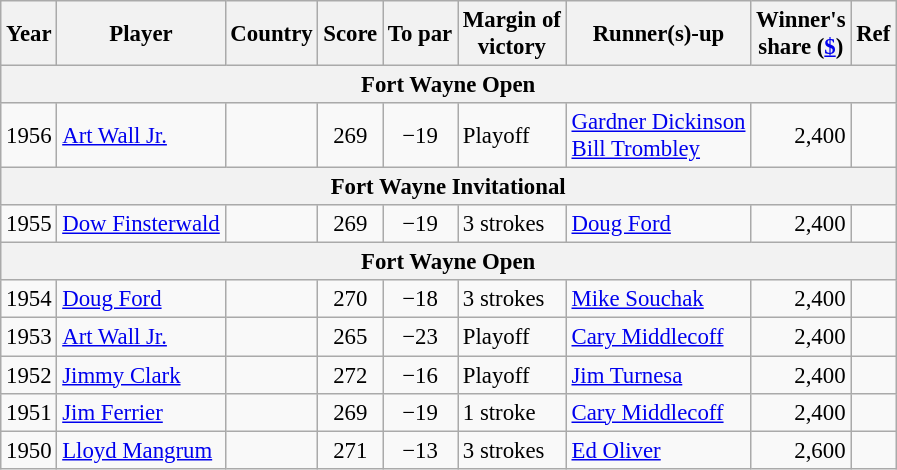<table class="wikitable" style="font-size:95%">
<tr>
<th>Year</th>
<th>Player</th>
<th>Country</th>
<th>Score</th>
<th>To par</th>
<th>Margin of<br>victory</th>
<th>Runner(s)-up</th>
<th>Winner's<br>share (<a href='#'>$</a>)</th>
<th>Ref</th>
</tr>
<tr>
<th colspan=9>Fort Wayne Open</th>
</tr>
<tr>
<td>1956</td>
<td><a href='#'>Art Wall Jr.</a></td>
<td></td>
<td align=center>269</td>
<td align=center>−19</td>
<td>Playoff</td>
<td> <a href='#'>Gardner Dickinson</a><br> <a href='#'>Bill Trombley</a></td>
<td align=right>2,400</td>
<td></td>
</tr>
<tr>
<th colspan=9>Fort Wayne Invitational</th>
</tr>
<tr>
<td>1955</td>
<td><a href='#'>Dow Finsterwald</a></td>
<td></td>
<td align=center>269</td>
<td align=center>−19</td>
<td>3 strokes</td>
<td> <a href='#'>Doug Ford</a></td>
<td align=right>2,400</td>
<td></td>
</tr>
<tr>
<th colspan=9>Fort Wayne Open</th>
</tr>
<tr>
<td>1954</td>
<td><a href='#'>Doug Ford</a></td>
<td></td>
<td align=center>270</td>
<td align=center>−18</td>
<td>3 strokes</td>
<td> <a href='#'>Mike Souchak</a></td>
<td align=right>2,400</td>
<td></td>
</tr>
<tr>
<td>1953</td>
<td><a href='#'>Art Wall Jr.</a></td>
<td></td>
<td align=center>265</td>
<td align=center>−23</td>
<td>Playoff</td>
<td> <a href='#'>Cary Middlecoff</a></td>
<td align=right>2,400</td>
<td></td>
</tr>
<tr>
<td>1952</td>
<td><a href='#'>Jimmy Clark</a></td>
<td></td>
<td align=center>272</td>
<td align=center>−16</td>
<td>Playoff</td>
<td> <a href='#'>Jim Turnesa</a></td>
<td align=right>2,400</td>
<td></td>
</tr>
<tr>
<td>1951</td>
<td><a href='#'>Jim Ferrier</a></td>
<td></td>
<td align=center>269</td>
<td align=center>−19</td>
<td>1 stroke</td>
<td> <a href='#'>Cary Middlecoff</a></td>
<td align=right>2,400</td>
<td></td>
</tr>
<tr>
<td>1950</td>
<td><a href='#'>Lloyd Mangrum</a></td>
<td></td>
<td align=center>271</td>
<td align=center>−13</td>
<td>3 strokes</td>
<td> <a href='#'>Ed Oliver</a></td>
<td align=right>2,600</td>
<td></td>
</tr>
</table>
